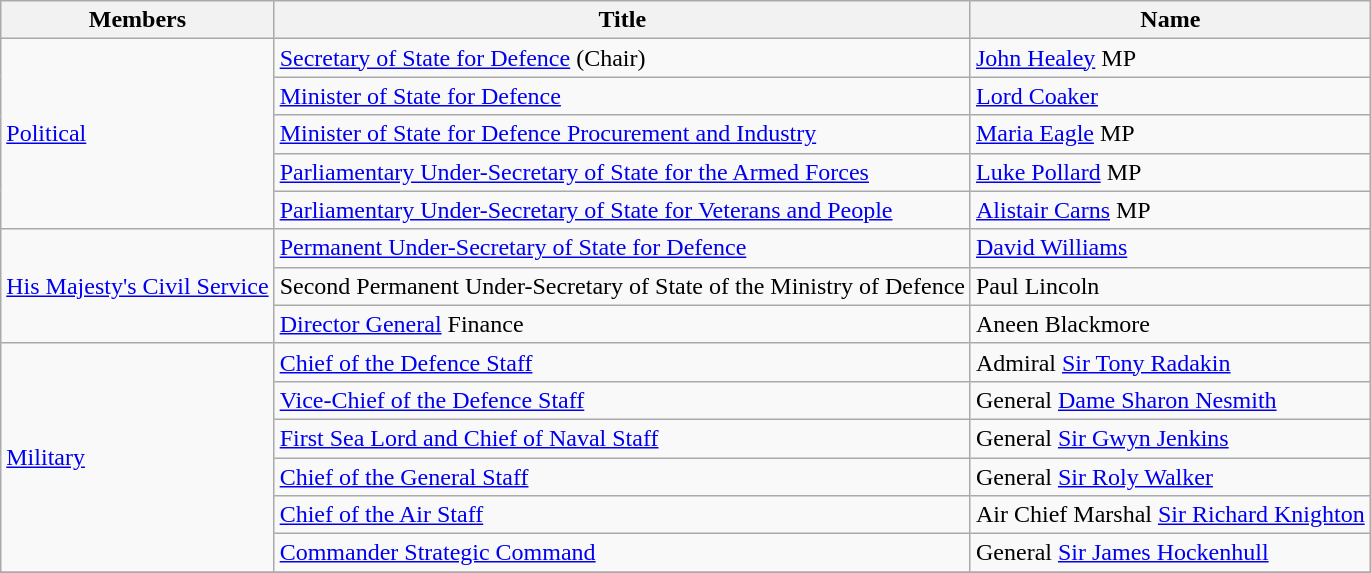<table class="wikitable">
<tr>
<th>Members</th>
<th>Title</th>
<th>Name</th>
</tr>
<tr>
<td rowspan=5><a href='#'>Political</a></td>
<td><a href='#'>Secretary of State for Defence</a> (Chair)</td>
<td><a href='#'>John Healey</a> MP</td>
</tr>
<tr>
<td><a href='#'>Minister of State for Defence</a></td>
<td><a href='#'>Lord Coaker</a></td>
</tr>
<tr>
<td><a href='#'>Minister of State for Defence Procurement and Industry</a></td>
<td><a href='#'>Maria Eagle</a> MP</td>
</tr>
<tr>
<td><a href='#'>Parliamentary Under-Secretary of State for the Armed Forces</a></td>
<td><a href='#'>Luke Pollard</a> MP</td>
</tr>
<tr>
<td><a href='#'>Parliamentary Under-Secretary of State for Veterans and People</a></td>
<td><a href='#'>Alistair Carns</a> MP</td>
</tr>
<tr>
<td rowspan=3><a href='#'>His Majesty's Civil Service</a></td>
<td><a href='#'>Permanent Under-Secretary of State for Defence</a></td>
<td><a href='#'>David Williams</a></td>
</tr>
<tr>
<td>Second Permanent Under-Secretary of State of the Ministry of Defence</td>
<td>Paul Lincoln</td>
</tr>
<tr>
<td><a href='#'>Director General</a> Finance</td>
<td>Aneen Blackmore</td>
</tr>
<tr>
<td rowspan=6><a href='#'>Military</a></td>
<td><a href='#'>Chief of the Defence Staff</a></td>
<td>Admiral <a href='#'>Sir Tony Radakin</a></td>
</tr>
<tr>
<td><a href='#'>Vice-Chief of the Defence Staff</a></td>
<td>General <a href='#'>Dame Sharon Nesmith</a></td>
</tr>
<tr>
<td><a href='#'>First Sea Lord and Chief of Naval Staff</a></td>
<td>General <a href='#'>Sir Gwyn Jenkins</a></td>
</tr>
<tr>
<td><a href='#'>Chief of the General Staff</a></td>
<td>General <a href='#'>Sir Roly Walker</a></td>
</tr>
<tr>
<td><a href='#'>Chief of the Air Staff</a></td>
<td>Air Chief Marshal <a href='#'>Sir Richard Knighton</a></td>
</tr>
<tr>
<td><a href='#'>Commander Strategic Command</a></td>
<td>General <a href='#'>Sir James Hockenhull</a></td>
</tr>
<tr>
</tr>
</table>
